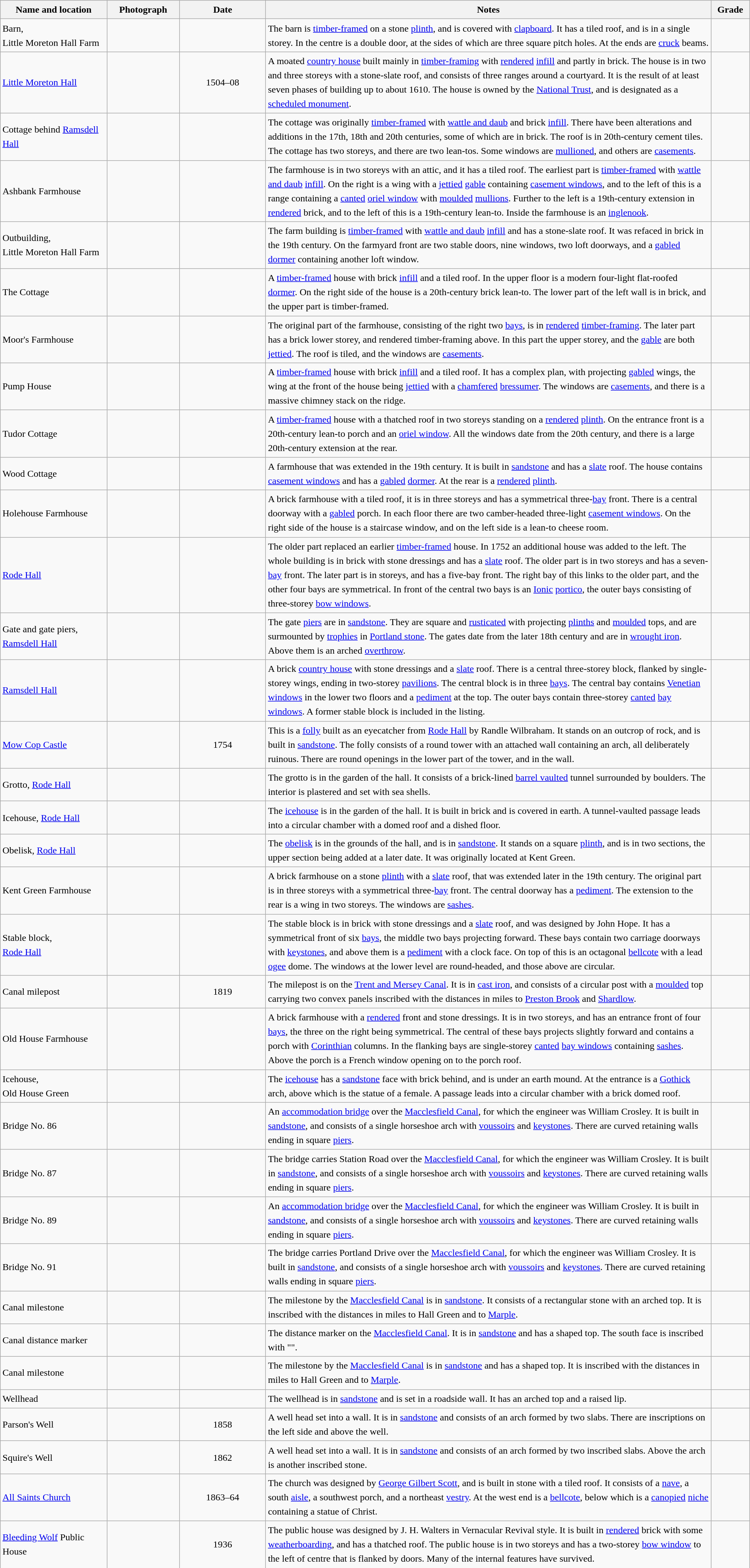<table class="wikitable sortable plainrowheaders" style="width:100%;border:0px;text-align:left;line-height:150%;">
<tr>
<th scope="col"  style="width:150px">Name and location</th>
<th scope="col"  style="width:100px" class="unsortable">Photograph</th>
<th scope="col"  style="width:120px">Date</th>
<th scope="col"  style="width:650px" class="unsortable">Notes</th>
<th scope="col"  style="width:50px">Grade</th>
</tr>
<tr>
<td>Barn,<br>Little Moreton Hall Farm<br><small></small></td>
<td></td>
<td align="center"></td>
<td>The barn is <a href='#'>timber-framed</a> on a stone <a href='#'>plinth</a>, and is covered with <a href='#'>clapboard</a>.  It has a tiled roof, and is in a single storey.  In the centre is a double door, at the sides of which are three square pitch holes.  At the ends are <a href='#'>cruck</a> beams.</td>
<td align="center" ></td>
</tr>
<tr>
<td><a href='#'>Little Moreton Hall</a><br><small></small></td>
<td></td>
<td align="center">1504–08</td>
<td>A moated <a href='#'>country house</a> built mainly in <a href='#'>timber-framing</a> with <a href='#'>rendered</a> <a href='#'>infill</a> and partly in brick.  The house is in two and three storeys with a stone-slate roof, and consists of three ranges around a courtyard.  It is the result of at least seven phases of building up to about 1610.  The house is owned by the <a href='#'>National Trust</a>, and is designated as a <a href='#'>scheduled monument</a>.</td>
<td align="center" ></td>
</tr>
<tr>
<td>Cottage behind <a href='#'>Ramsdell Hall</a><br><small></small></td>
<td></td>
<td align="center"></td>
<td>The cottage was originally <a href='#'>timber-framed</a> with <a href='#'>wattle and daub</a> and brick <a href='#'>infill</a>.  There have been alterations and additions in the 17th, 18th and 20th centuries, some of which are in brick.  The roof is in 20th-century cement tiles.  The cottage has two storeys, and there are two lean-tos.  Some windows are <a href='#'>mullioned</a>, and others are <a href='#'>casements</a>.</td>
<td align="center" ></td>
</tr>
<tr>
<td>Ashbank Farmhouse<br><small></small></td>
<td></td>
<td align="center"></td>
<td>The farmhouse is in two storeys with an attic, and it has a tiled roof.  The earliest part is <a href='#'>timber-framed</a> with <a href='#'>wattle and daub</a> <a href='#'>infill</a>.  On the right is a wing with a <a href='#'>jettied</a> <a href='#'>gable</a> containing <a href='#'>casement windows</a>, and to the left of this is a range containing a <a href='#'>canted</a> <a href='#'>oriel window</a> with <a href='#'>moulded</a> <a href='#'>mullions</a>.  Further to the left is a 19th-century extension in <a href='#'>rendered</a> brick, and to the left of this is a 19th-century lean-to.  Inside the farmhouse is an <a href='#'>inglenook</a>.</td>
<td align="center" ></td>
</tr>
<tr>
<td>Outbuilding, <br>Little Moreton Hall Farm<br><small></small></td>
<td></td>
<td align="center"></td>
<td>The farm building is <a href='#'>timber-framed</a> with <a href='#'>wattle and daub</a> <a href='#'>infill</a> and has a stone-slate roof.  It was refaced in brick in the 19th century.  On the farmyard front are two stable doors, nine windows, two loft doorways, and a <a href='#'>gabled</a> <a href='#'>dormer</a> containing another loft window.</td>
<td align="center" ></td>
</tr>
<tr>
<td>The Cottage<br><small></small></td>
<td></td>
<td align="center"></td>
<td>A <a href='#'>timber-framed</a> house with brick <a href='#'>infill</a> and a tiled roof.  In the upper floor is a modern four-light flat-roofed <a href='#'>dormer</a>.  On the right side of the house is a 20th-century brick lean-to.  The lower part of the left wall is in brick, and the upper part is timber-framed.</td>
<td align="center" ></td>
</tr>
<tr>
<td>Moor's Farmhouse<br><small></small></td>
<td></td>
<td align="center"></td>
<td>The original part of the farmhouse, consisting of the right two <a href='#'>bays</a>, is in <a href='#'>rendered</a> <a href='#'>timber-framing</a>.  The later part has a brick lower storey, and rendered timber-framing above.  In this part the upper storey, and the <a href='#'>gable</a> are both <a href='#'>jettied</a>.  The roof is tiled, and the windows are <a href='#'>casements</a>.</td>
<td align="center" ></td>
</tr>
<tr>
<td>Pump House<br><small></small></td>
<td></td>
<td align="center"></td>
<td>A <a href='#'>timber-framed</a> house with brick <a href='#'>infill</a> and a tiled roof.  It has a complex plan, with projecting <a href='#'>gabled</a> wings, the wing at the front of the house being <a href='#'>jettied</a> with a <a href='#'>chamfered</a> <a href='#'>bressumer</a>.  The windows are <a href='#'>casements</a>, and there is a massive chimney stack on the ridge.</td>
<td align="center" ></td>
</tr>
<tr>
<td>Tudor Cottage<br><small></small></td>
<td></td>
<td align="center"></td>
<td>A <a href='#'>timber-framed</a> house with a thatched roof in two storeys standing on a <a href='#'>rendered</a> <a href='#'>plinth</a>.  On the entrance front is a 20th-century lean-to porch and an <a href='#'>oriel window</a>.  All the windows date from the 20th century, and there is a large 20th-century extension at the rear.</td>
<td align="center" ></td>
</tr>
<tr>
<td>Wood Cottage<br><small></small></td>
<td></td>
<td align="center"></td>
<td>A farmhouse that was extended in the 19th century.  It is built in <a href='#'>sandstone</a> and has a <a href='#'>slate</a> roof.  The house contains <a href='#'>casement windows</a> and has a <a href='#'>gabled</a> <a href='#'>dormer</a>.  At the rear is a <a href='#'>rendered</a> <a href='#'>plinth</a>.</td>
<td align="center" ></td>
</tr>
<tr>
<td>Holehouse Farmhouse<br><small></small></td>
<td></td>
<td align="center"></td>
<td>A brick farmhouse with a tiled roof, it is in three storeys and has a symmetrical three-<a href='#'>bay</a> front.  There is a central doorway with a <a href='#'>gabled</a> porch.  In each floor there are two camber-headed three-light <a href='#'>casement windows</a>.  On the right side of the house is a staircase window, and on the left side is a lean-to cheese room.</td>
<td align="center" ></td>
</tr>
<tr>
<td><a href='#'>Rode Hall</a><br><small></small></td>
<td></td>
<td align="center"></td>
<td>The older part replaced an earlier <a href='#'>timber-framed</a> house.  In 1752 an additional house was added to the left.  The whole building is in brick with stone dressings and has a <a href='#'>slate</a> roof.  The older part is in two storeys and has a seven-<a href='#'>bay</a> front.  The later part is in  storeys, and has a five-bay front.  The right bay of this links to the older part, and the other four bays are symmetrical.  In front of the central two bays is an <a href='#'>Ionic</a> <a href='#'>portico</a>, the outer bays consisting of three-storey <a href='#'>bow windows</a>.</td>
<td align="center" ></td>
</tr>
<tr>
<td>Gate and gate piers,<br><a href='#'>Ramsdell Hall</a><br><small></small></td>
<td></td>
<td align="center"></td>
<td>The gate <a href='#'>piers</a> are in <a href='#'>sandstone</a>.  They are square and <a href='#'>rusticated</a> with projecting <a href='#'>plinths</a> and <a href='#'>moulded</a> tops, and are surmounted by <a href='#'>trophies</a> in <a href='#'>Portland stone</a>.  The gates date from the later 18th century and are in <a href='#'>wrought iron</a>.  Above them is an arched <a href='#'>overthrow</a>.</td>
<td align="center" ></td>
</tr>
<tr>
<td><a href='#'>Ramsdell Hall</a><br><small></small></td>
<td></td>
<td align="center"></td>
<td>A brick <a href='#'>country house</a> with stone dressings and a <a href='#'>slate</a> roof.  There is a central three-storey block, flanked by single-storey wings, ending in two-storey <a href='#'>pavilions</a>.  The central block is in three <a href='#'>bays</a>.  The central bay contains <a href='#'>Venetian windows</a> in the lower two floors and a <a href='#'>pediment</a> at the top.  The outer bays contain three-storey <a href='#'>canted</a> <a href='#'>bay windows</a>.  A former stable block is included in the listing.</td>
<td align="center" ></td>
</tr>
<tr>
<td><a href='#'>Mow Cop Castle</a><br><small></small></td>
<td></td>
<td align="center">1754</td>
<td>This is a <a href='#'>folly</a> built as an eyecatcher from <a href='#'>Rode Hall</a> by Randle Wilbraham.  It stands on an outcrop of rock, and is built in <a href='#'>sandstone</a>. The folly consists of a round tower with an attached wall containing an arch, all deliberately ruinous.  There are round openings in the lower part of the tower, and in the wall.</td>
<td align="center" ></td>
</tr>
<tr>
<td>Grotto, <a href='#'>Rode Hall</a><br><small></small></td>
<td></td>
<td align="center"></td>
<td>The grotto is in the garden of the hall.  It consists of a brick-lined <a href='#'>barrel vaulted</a> tunnel surrounded by boulders.  The interior is plastered and set with sea shells.</td>
<td align="center" ></td>
</tr>
<tr>
<td>Icehouse, <a href='#'>Rode Hall</a><br><small></small></td>
<td></td>
<td align="center"></td>
<td>The <a href='#'>icehouse</a> is in the garden of the hall.  It is built in brick and is covered in earth.  A tunnel-vaulted passage leads into a circular chamber with a domed roof and a dished floor.</td>
<td align="center" ></td>
</tr>
<tr>
<td>Obelisk, <a href='#'>Rode Hall</a><br><small></small></td>
<td></td>
<td align="center"></td>
<td>The <a href='#'>obelisk</a> is in the grounds of the hall, and is in <a href='#'>sandstone</a>.  It stands on a square <a href='#'>plinth</a>, and is in two sections, the upper section being added at a later date.  It was originally located at Kent Green.</td>
<td align="center" ></td>
</tr>
<tr>
<td>Kent Green Farmhouse<br><small></small></td>
<td></td>
<td align="center"></td>
<td>A brick farmhouse on a stone <a href='#'>plinth</a> with a <a href='#'>slate</a> roof, that was extended later in the 19th century.  The original part is in three storeys with a symmetrical three-<a href='#'>bay</a> front.  The central doorway has a <a href='#'>pediment</a>.  The extension to the rear is a wing in two storeys.  The windows are <a href='#'>sashes</a>.</td>
<td align="center" ></td>
</tr>
<tr>
<td>Stable block,<br><a href='#'>Rode Hall</a><br><small></small></td>
<td></td>
<td align="center"></td>
<td>The stable block is in brick with stone dressings and a <a href='#'>slate</a> roof, and was designed by John Hope.  It has a symmetrical front of six <a href='#'>bays</a>, the middle two bays projecting forward.  These bays contain two carriage doorways with <a href='#'>keystones</a>, and above them is a <a href='#'>pediment</a> with a clock face.  On top of this is an octagonal <a href='#'>bellcote</a> with a lead <a href='#'>ogee</a> dome.  The windows at the lower level are round-headed, and those above are circular.</td>
<td align="center" ></td>
</tr>
<tr>
<td>Canal milepost<br><small></small></td>
<td></td>
<td align="center">1819</td>
<td>The milepost is on the <a href='#'>Trent and Mersey Canal</a>.  It is in <a href='#'>cast iron</a>, and consists of a circular post with a <a href='#'>moulded</a> top carrying two convex panels inscribed with the distances in miles to <a href='#'>Preston Brook</a> and <a href='#'>Shardlow</a>.</td>
<td align="center" ></td>
</tr>
<tr>
<td>Old House Farmhouse<br><small></small></td>
<td></td>
<td align="center"></td>
<td>A brick farmhouse with a <a href='#'>rendered</a> front and stone dressings.  It is in two storeys, and has an entrance front of four <a href='#'>bays</a>, the three on the right being symmetrical.  The central of these bays projects slightly forward and contains a porch with <a href='#'>Corinthian</a> columns.  In the flanking bays are single-storey <a href='#'>canted</a> <a href='#'>bay windows</a> containing <a href='#'>sashes</a>.  Above the porch is a French window opening on to the porch roof.</td>
<td align="center" ></td>
</tr>
<tr>
<td>Icehouse,<br>Old House Green<br><small></small></td>
<td></td>
<td align="center"></td>
<td>The <a href='#'>icehouse</a> has a <a href='#'>sandstone</a> face with brick behind, and is under an earth mound.  At the entrance is a <a href='#'>Gothick</a> arch, above which is the statue of a female.  A passage leads into a circular chamber with a brick domed roof.</td>
<td align="center" ></td>
</tr>
<tr>
<td>Bridge No. 86<br><small></small></td>
<td></td>
<td align="center"></td>
<td>An <a href='#'>accommodation bridge</a> over the <a href='#'>Macclesfield Canal</a>, for which the engineer was William Crosley.  It is built in <a href='#'>sandstone</a>, and consists of a single horseshoe arch with <a href='#'>voussoirs</a> and <a href='#'>keystones</a>.  There are curved retaining walls ending in square <a href='#'>piers</a>.</td>
<td align="center" ></td>
</tr>
<tr>
<td>Bridge No. 87<br><small></small></td>
<td></td>
<td align="center"></td>
<td>The bridge carries Station Road over the <a href='#'>Macclesfield Canal</a>, for which the engineer was William Crosley.  It is built in <a href='#'>sandstone</a>, and consists of a single horseshoe arch with <a href='#'>voussoirs</a> and <a href='#'>keystones</a>.  There are curved retaining walls ending in square <a href='#'>piers</a>.</td>
<td align="center" ></td>
</tr>
<tr>
<td>Bridge No. 89<br><small></small></td>
<td></td>
<td align="center"></td>
<td>An <a href='#'>accommodation bridge</a> over the <a href='#'>Macclesfield Canal</a>, for which the engineer was William Crosley.  It is built in <a href='#'>sandstone</a>, and consists of a single horseshoe arch with <a href='#'>voussoirs</a> and <a href='#'>keystones</a>.  There are curved retaining walls ending in square <a href='#'>piers</a>.</td>
<td align="center" ></td>
</tr>
<tr>
<td>Bridge No. 91<br><small></small></td>
<td></td>
<td align="center"></td>
<td>The bridge carries Portland Drive over the <a href='#'>Macclesfield Canal</a>, for which the engineer was William Crosley.  It is built in <a href='#'>sandstone</a>, and consists of a single horseshoe arch with <a href='#'>voussoirs</a> and <a href='#'>keystones</a>.  There are curved retaining walls ending in square <a href='#'>piers</a>.</td>
<td align="center" ></td>
</tr>
<tr>
<td>Canal milestone<br><small></small></td>
<td></td>
<td align="center"></td>
<td>The milestone by the <a href='#'>Macclesfield Canal</a> is in <a href='#'>sandstone</a>.  It consists of a rectangular stone with an arched top.  It is inscribed with the distances in miles to Hall Green and to <a href='#'>Marple</a>.</td>
<td align="center" ></td>
</tr>
<tr>
<td>Canal distance marker<br><small></small></td>
<td></td>
<td align="center"></td>
<td>The distance marker on the <a href='#'>Macclesfield Canal</a>.  It is in <a href='#'>sandstone</a> and has a shaped top.  The south face is inscribed with "".</td>
<td align="center" ></td>
</tr>
<tr>
<td>Canal milestone<br><small></small></td>
<td></td>
<td align="center"></td>
<td>The milestone by the <a href='#'>Macclesfield Canal</a> is in <a href='#'>sandstone</a> and has a shaped top.  It is inscribed with the distances in miles to Hall Green and to <a href='#'>Marple</a>.</td>
<td align="center" ></td>
</tr>
<tr>
<td>Wellhead</td>
<td></td>
<td align="center"></td>
<td>The wellhead is in <a href='#'>sandstone</a> and is set in a roadside wall.  It has an arched top and a raised lip.</td>
<td align="center" ></td>
</tr>
<tr>
<td>Parson's Well<br><small></small></td>
<td></td>
<td align="center">1858</td>
<td>A well head set into a wall.  It is in <a href='#'>sandstone</a> and consists of an arch formed by two slabs.  There are inscriptions on the left side and above the well.</td>
<td align="center" ></td>
</tr>
<tr>
<td>Squire's Well<br><small></small></td>
<td></td>
<td align="center">1862</td>
<td>A well head set into a wall.  It is in <a href='#'>sandstone</a> and consists of an arch formed by two inscribed slabs.  Above the arch is another inscribed stone.</td>
<td align="center" ></td>
</tr>
<tr>
<td><a href='#'>All Saints Church</a><br><small></small></td>
<td></td>
<td align="center">1863–64</td>
<td>The church was designed by <a href='#'>George Gilbert Scott</a>, and is built in stone with a tiled roof.  It consists of a <a href='#'>nave</a>, a south <a href='#'>aisle</a>, a southwest porch, and a northeast <a href='#'>vestry</a>.  At the west end is a <a href='#'>bellcote</a>, below which is a <a href='#'>canopied</a> <a href='#'>niche</a> containing a statue of Christ.</td>
<td align="center" ></td>
</tr>
<tr>
<td><a href='#'>Bleeding Wolf</a> Public House<br><small></small></td>
<td></td>
<td align="center">1936</td>
<td>The public house was designed by J. H. Walters in Vernacular Revival style.  It is built in <a href='#'>rendered</a> brick with some <a href='#'>weatherboarding</a>, and has a thatched roof.  The public house is in two storeys and has a two-storey <a href='#'>bow window</a> to the left of centre that is flanked by doors.  Many of the internal features have survived.</td>
<td align="center" ></td>
</tr>
<tr>
</tr>
</table>
